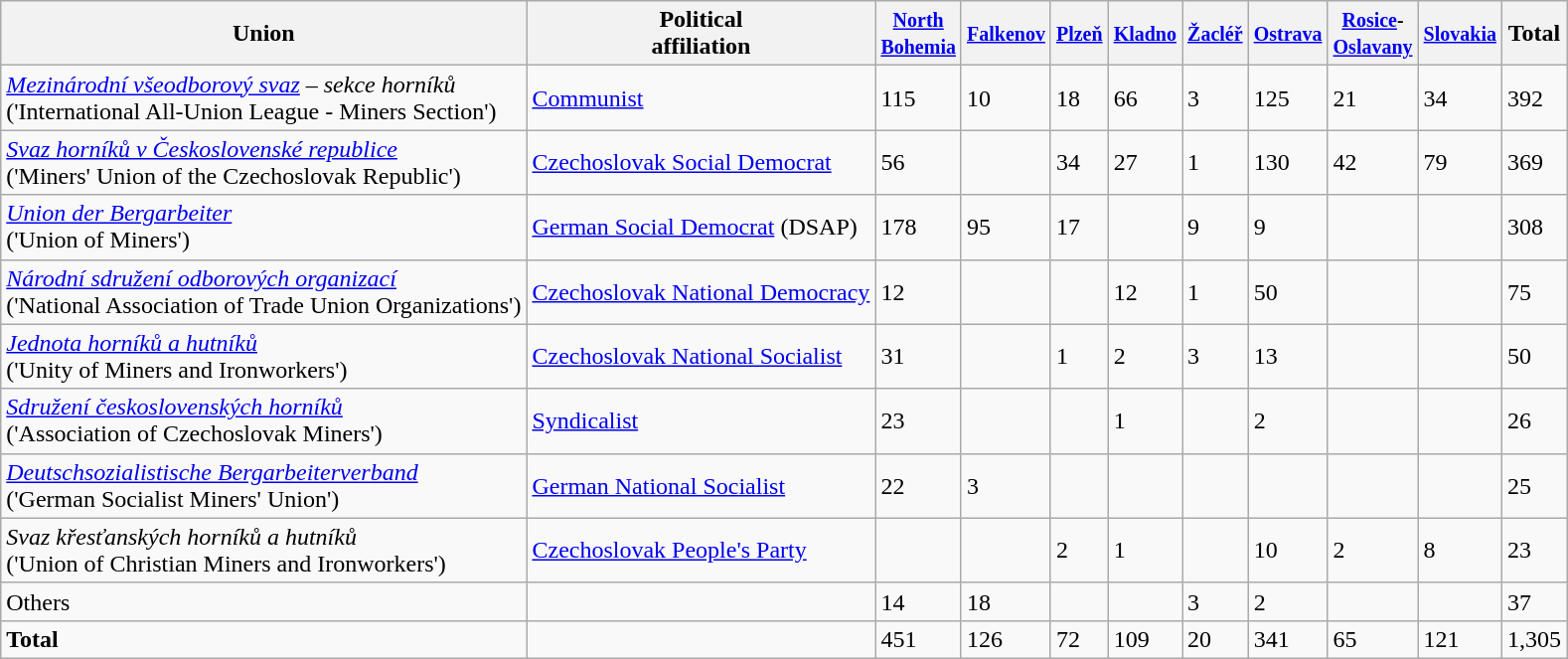<table class="wikitable">
<tr>
<th>Union</th>
<th>Political<br>affiliation</th>
<th><small><a href='#'>North</a><br><a href='#'>Bohemia</a></small></th>
<th><small><a href='#'>Falkenov</a></small></th>
<th><small><a href='#'>Plzeň</a></small></th>
<th><small><a href='#'>Kladno</a></small></th>
<th><small><a href='#'>Žacléř</a></small></th>
<th><small><a href='#'>Ostrava</a></small></th>
<th><small><a href='#'>Rosice</a>-<br><a href='#'>Oslavany</a></small></th>
<th><small><a href='#'>Slovakia</a></small></th>
<th>Total</th>
</tr>
<tr>
<td><em><a href='#'>Mezinárodní všeodborový svaz</a> – sekce horníků</em><br>('International All-Union League - Miners Section')</td>
<td><a href='#'>Communist</a></td>
<td>115</td>
<td>10</td>
<td>18</td>
<td>66</td>
<td>3</td>
<td>125</td>
<td>21</td>
<td>34</td>
<td>392</td>
</tr>
<tr>
<td><em><a href='#'>Svaz horníků v Československé republice</a></em><br>('Miners' Union of the Czechoslovak Republic')</td>
<td><a href='#'>Czechoslovak Social Democrat</a></td>
<td>56</td>
<td></td>
<td>34</td>
<td>27</td>
<td>1</td>
<td>130</td>
<td>42</td>
<td>79</td>
<td>369</td>
</tr>
<tr>
<td><em><a href='#'>Union der Bergarbeiter</a></em><br>('Union of Miners')</td>
<td><a href='#'>German Social Democrat</a> (DSAP)</td>
<td>178</td>
<td>95</td>
<td>17</td>
<td></td>
<td>9</td>
<td>9</td>
<td></td>
<td></td>
<td>308</td>
</tr>
<tr>
<td><em><a href='#'>Národní sdružení odborových organizací</a></em><br>('National Association of Trade Union Organizations')</td>
<td><a href='#'>Czechoslovak National Democracy</a></td>
<td>12</td>
<td></td>
<td></td>
<td>12</td>
<td>1</td>
<td>50</td>
<td></td>
<td></td>
<td>75</td>
</tr>
<tr>
<td><em><a href='#'>Jednota horníků a hutníků</a></em><br>('Unity of Miners and Ironworkers')</td>
<td><a href='#'>Czechoslovak National Socialist</a></td>
<td>31</td>
<td></td>
<td>1</td>
<td>2</td>
<td>3</td>
<td>13</td>
<td></td>
<td></td>
<td>50</td>
</tr>
<tr>
<td><em><a href='#'>Sdružení československých horníků</a></em><br>('Association of Czechoslovak Miners')</td>
<td><a href='#'>Syndicalist</a></td>
<td>23</td>
<td></td>
<td></td>
<td>1</td>
<td></td>
<td>2</td>
<td></td>
<td></td>
<td>26</td>
</tr>
<tr>
<td><em><a href='#'>Deutschsozialistische Bergarbeiterverband</a></em><br>('German Socialist Miners' Union')</td>
<td><a href='#'>German National Socialist</a></td>
<td>22</td>
<td>3</td>
<td></td>
<td></td>
<td></td>
<td></td>
<td></td>
<td></td>
<td>25</td>
</tr>
<tr>
<td><em>Svaz křesťanských horníků a hutníků</em><br>('Union of Christian Miners and Ironworkers')</td>
<td><a href='#'>Czechoslovak People's Party</a></td>
<td></td>
<td></td>
<td>2</td>
<td>1</td>
<td></td>
<td>10</td>
<td>2</td>
<td>8</td>
<td>23</td>
</tr>
<tr>
<td>Others</td>
<td></td>
<td>14</td>
<td>18</td>
<td></td>
<td></td>
<td>3</td>
<td>2</td>
<td></td>
<td></td>
<td>37</td>
</tr>
<tr>
<td><strong>Total</strong></td>
<td></td>
<td>451</td>
<td>126</td>
<td>72</td>
<td>109</td>
<td>20</td>
<td>341</td>
<td>65</td>
<td>121</td>
<td>1,305</td>
</tr>
</table>
